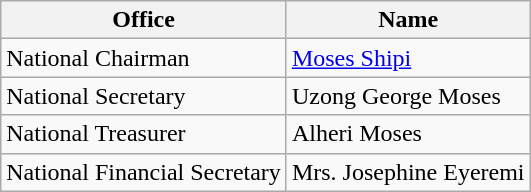<table class="wikitable">
<tr>
<th>Office</th>
<th>Name</th>
</tr>
<tr>
<td>National Chairman</td>
<td><a href='#'>Moses Shipi</a></td>
</tr>
<tr>
<td>National Secretary</td>
<td>Uzong George Moses</td>
</tr>
<tr>
<td>National Treasurer</td>
<td>Alheri Moses</td>
</tr>
<tr>
<td>National Financial Secretary</td>
<td>Mrs. Josephine Eyeremi</td>
</tr>
</table>
